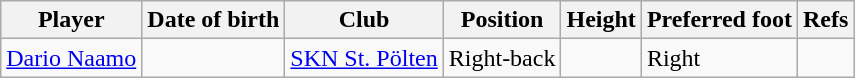<table class="wikitable sortable">
<tr>
<th>Player</th>
<th>Date of birth</th>
<th>Club</th>
<th>Position</th>
<th>Height</th>
<th>Preferred foot</th>
<th>Refs</th>
</tr>
<tr>
<td><a href='#'>Dario Naamo</a></td>
<td></td>
<td><a href='#'>SKN St. Pölten</a></td>
<td>Right-back</td>
<td></td>
<td>Right</td>
<td></td>
</tr>
</table>
